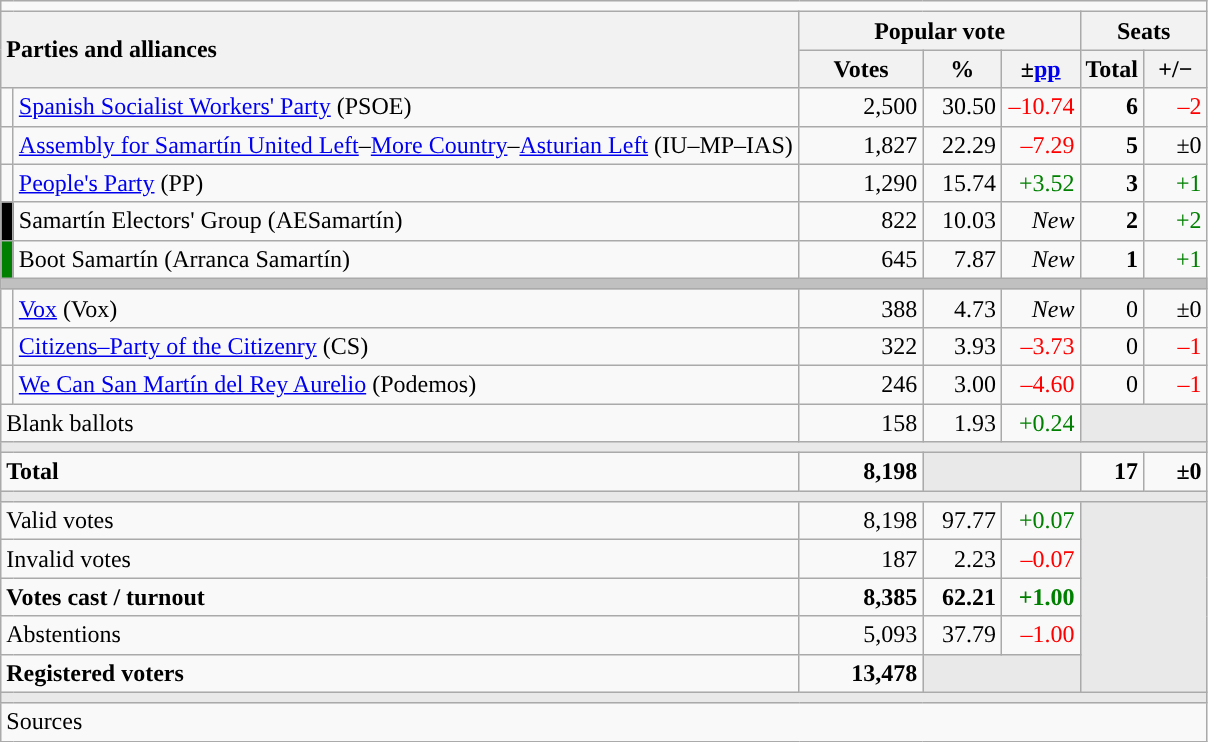<table class="wikitable" style="text-align:right;">
<tr>
<td colspan="7"></td>
</tr>
<tr>
<th style="text-align:left;" rowspan="2" colspan="2" width="525">Parties and alliances</th>
<th colspan="3">Popular vote</th>
<th colspan="2">Seats</th>
</tr>
<tr>
<th width="75">Votes</th>
<th width="45">%</th>
<th width="45">±<a href='#'>pp</a></th>
<th width="35">Total</th>
<th width="35">+/−</th>
</tr>
<tr>
<td width="1" style="color:inherit;background:"></td>
<td align="left"><a href='#'>Spanish Socialist Workers' Party</a> (PSOE)</td>
<td>2,500</td>
<td>30.50</td>
<td style="color:red;">–10.74</td>
<td><strong>6</strong></td>
<td style="color:red;">–2</td>
</tr>
<tr>
<td style="color:inherit;background:"></td>
<td align="left"><a href='#'>Assembly for Samartín United Left</a>–<a href='#'>More Country</a>–<a href='#'>Asturian Left</a> (IU–MP–IAS)</td>
<td>1,827</td>
<td>22.29</td>
<td style="color:red;">–7.29</td>
<td><strong>5</strong></td>
<td>±0</td>
</tr>
<tr>
<td style="color:inherit;background:"></td>
<td align="left"><a href='#'>People's Party</a> (PP)</td>
<td>1,290</td>
<td>15.74</td>
<td style="color:green;">+3.52</td>
<td><strong>3</strong></td>
<td style="color:green;">+1</td>
</tr>
<tr>
<td bgcolor="black"></td>
<td align="left">Samartín Electors' Group (AESamartín)</td>
<td>822</td>
<td>10.03</td>
<td><em>New</em></td>
<td><strong>2</strong></td>
<td style="color:green;">+2</td>
</tr>
<tr>
<td bgcolor="green"></td>
<td align="left">Boot Samartín (Arranca Samartín)</td>
<td>645</td>
<td>7.87</td>
<td><em>New</em></td>
<td><strong>1</strong></td>
<td style="color:green;">+1</td>
</tr>
<tr>
<td colspan="7" bgcolor="#C0C0C0"></td>
</tr>
<tr>
<td style="color:inherit;background:"></td>
<td align="left"><a href='#'>Vox</a> (Vox)</td>
<td>388</td>
<td>4.73</td>
<td><em>New</em></td>
<td>0</td>
<td>±0</td>
</tr>
<tr>
<td style="color:inherit;background:"></td>
<td align="left"><a href='#'>Citizens–Party of the Citizenry</a> (CS)</td>
<td>322</td>
<td>3.93</td>
<td style="color:red;">–3.73</td>
<td>0</td>
<td style="color:red;">–1</td>
</tr>
<tr>
<td style="color:inherit;background:"></td>
<td align="left"><a href='#'>We Can San Martín del Rey Aurelio</a> (Podemos)</td>
<td>246</td>
<td>3.00</td>
<td style="color:red;">–4.60</td>
<td>0</td>
<td style="color:red;">–1</td>
</tr>
<tr>
<td colspan="2" align="left">Blank ballots</td>
<td>158</td>
<td>1.93</td>
<td style="color:green;">+0.24</td>
<td colspan="2" bgcolor="#E9E9E9"></td>
</tr>
<tr>
<td colspan="7" bgcolor="#E9E9E9"></td>
</tr>
<tr style="font-weight:bold;">
<td align="left" colspan="2">Total</td>
<td>8,198</td>
<td colspan="2" bgcolor="#E9E9E9"></td>
<td>17</td>
<td>±0</td>
</tr>
<tr>
<td colspan="7" bgcolor="#E9E9E9"></td>
</tr>
<tr>
<td align="left" colspan="2">Valid votes</td>
<td>8,198</td>
<td>97.77</td>
<td style="color:green;">+0.07</td>
<td bgcolor="#E9E9E9" colspan="2" rowspan="5"></td>
</tr>
<tr>
<td align="left" colspan="2">Invalid votes</td>
<td>187</td>
<td>2.23</td>
<td style="color:red;">–0.07</td>
</tr>
<tr style="font-weight:bold;">
<td align="left" colspan="2">Votes cast / turnout</td>
<td>8,385</td>
<td>62.21</td>
<td style="color:green;">+1.00</td>
</tr>
<tr>
<td align="left" colspan="2">Abstentions</td>
<td>5,093</td>
<td>37.79</td>
<td style="color:red;">–1.00</td>
</tr>
<tr style="font-weight:bold;">
<td align="left" colspan="2">Registered voters</td>
<td>13,478</td>
<td colspan="2" bgcolor="#E9E9E9"></td>
</tr>
<tr>
<td colspan="7" bgcolor="#E9E9E9"></td>
</tr>
<tr>
<td align="left" colspan="7">Sources</td>
</tr>
</table>
